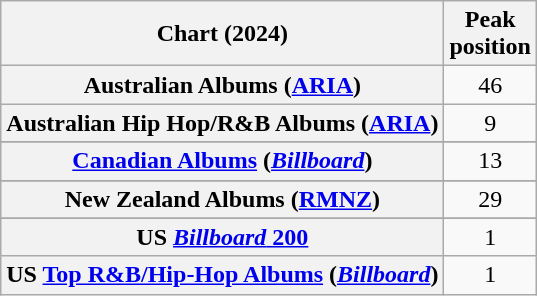<table class="wikitable sortable plainrowheaders" style="text-align:center">
<tr>
<th scope="col">Chart (2024)</th>
<th scope="col">Peak<br>position</th>
</tr>
<tr>
<th scope="row">Australian Albums (<a href='#'>ARIA</a>)</th>
<td>46</td>
</tr>
<tr>
<th scope="row">Australian Hip Hop/R&B Albums (<a href='#'>ARIA</a>)</th>
<td>9</td>
</tr>
<tr>
</tr>
<tr>
</tr>
<tr>
</tr>
<tr>
<th scope="row"><a href='#'>Canadian Albums</a> (<em><a href='#'>Billboard</a></em>)</th>
<td>13</td>
</tr>
<tr>
</tr>
<tr>
</tr>
<tr>
</tr>
<tr>
</tr>
<tr>
</tr>
<tr>
<th scope="row">New Zealand Albums (<a href='#'>RMNZ</a>)</th>
<td>29</td>
</tr>
<tr>
</tr>
<tr>
</tr>
<tr>
</tr>
<tr>
</tr>
<tr>
</tr>
<tr>
<th scope="row">US <a href='#'><em>Billboard</em> 200</a></th>
<td>1</td>
</tr>
<tr>
<th scope="row">US <a href='#'>Top R&B/Hip-Hop Albums</a> (<em><a href='#'>Billboard</a></em>)</th>
<td>1</td>
</tr>
</table>
